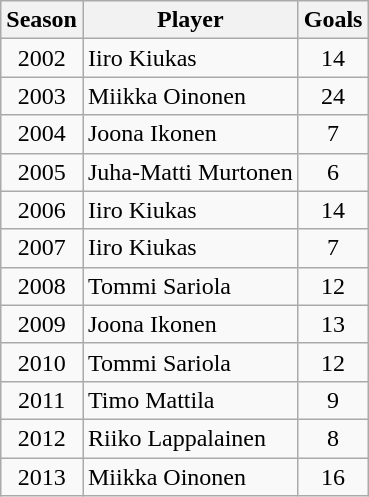<table class="wikitable" style="text-align: center;">
<tr>
<th>Season</th>
<th>Player</th>
<th>Goals</th>
</tr>
<tr>
<td>2002</td>
<td align="left"> Iiro Kiukas</td>
<td>14</td>
</tr>
<tr>
<td>2003</td>
<td align="left"> Miikka Oinonen</td>
<td>24</td>
</tr>
<tr>
<td>2004</td>
<td align="left"> Joona Ikonen</td>
<td>7</td>
</tr>
<tr>
<td>2005</td>
<td align="left"> Juha-Matti Murtonen</td>
<td>6</td>
</tr>
<tr>
<td>2006</td>
<td align="left"> Iiro Kiukas</td>
<td>14</td>
</tr>
<tr>
<td>2007</td>
<td align="left"> Iiro Kiukas</td>
<td>7</td>
</tr>
<tr>
<td>2008</td>
<td align="left"> Tommi Sariola</td>
<td>12</td>
</tr>
<tr>
<td>2009</td>
<td align="left"> Joona Ikonen</td>
<td>13</td>
</tr>
<tr>
<td>2010</td>
<td align="left"> Tommi Sariola</td>
<td>12</td>
</tr>
<tr>
<td>2011</td>
<td align="left"> Timo Mattila</td>
<td>9</td>
</tr>
<tr>
<td>2012</td>
<td align="left"> Riiko Lappalainen</td>
<td>8</td>
</tr>
<tr>
<td>2013</td>
<td align="left"> Miikka Oinonen</td>
<td>16</td>
</tr>
</table>
